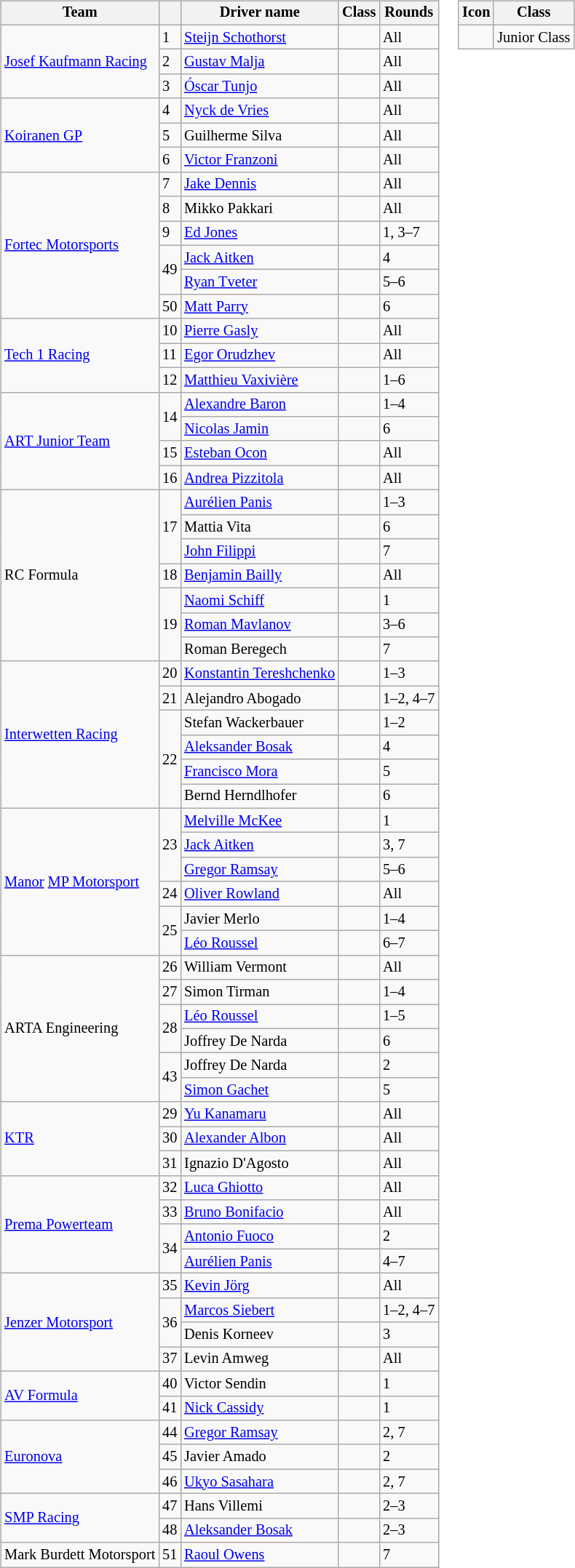<table>
<tr>
<td><br><table class="wikitable" style="font-size: 85%;">
<tr>
<th>Team</th>
<th></th>
<th>Driver name</th>
<th>Class</th>
<th>Rounds</th>
</tr>
<tr>
<td rowspan=3> <a href='#'>Josef Kaufmann Racing</a></td>
<td>1</td>
<td> <a href='#'>Steijn Schothorst</a></td>
<td></td>
<td>All</td>
</tr>
<tr>
<td>2</td>
<td> <a href='#'>Gustav Malja</a></td>
<td align=center></td>
<td>All</td>
</tr>
<tr>
<td>3</td>
<td> <a href='#'>Óscar Tunjo</a></td>
<td align=center></td>
<td>All</td>
</tr>
<tr>
<td rowspan=3> <a href='#'>Koiranen GP</a></td>
<td>4</td>
<td> <a href='#'>Nyck de Vries</a></td>
<td align=center></td>
<td>All</td>
</tr>
<tr>
<td>5</td>
<td> Guilherme Silva</td>
<td align=center></td>
<td>All</td>
</tr>
<tr>
<td>6</td>
<td> <a href='#'>Victor Franzoni</a></td>
<td></td>
<td>All</td>
</tr>
<tr>
<td rowspan=6> <a href='#'>Fortec Motorsports</a></td>
<td>7</td>
<td> <a href='#'>Jake Dennis</a></td>
<td align=center></td>
<td>All</td>
</tr>
<tr>
<td>8</td>
<td> Mikko Pakkari</td>
<td align=center></td>
<td>All</td>
</tr>
<tr>
<td>9</td>
<td> <a href='#'>Ed Jones</a></td>
<td align=center></td>
<td>1, 3–7</td>
</tr>
<tr>
<td rowspan=2>49</td>
<td> <a href='#'>Jack Aitken</a></td>
<td></td>
<td>4</td>
</tr>
<tr>
<td> <a href='#'>Ryan Tveter</a></td>
<td></td>
<td>5–6</td>
</tr>
<tr>
<td>50</td>
<td> <a href='#'>Matt Parry</a></td>
<td></td>
<td>6</td>
</tr>
<tr>
<td rowspan=3> <a href='#'>Tech 1 Racing</a></td>
<td>10</td>
<td> <a href='#'>Pierre Gasly</a></td>
<td></td>
<td>All</td>
</tr>
<tr>
<td>11</td>
<td> <a href='#'>Egor Orudzhev</a></td>
<td align=center></td>
<td>All</td>
</tr>
<tr>
<td>12</td>
<td> <a href='#'>Matthieu Vaxivière</a></td>
<td></td>
<td>1–6</td>
</tr>
<tr>
<td rowspan=4> <a href='#'>ART Junior Team</a></td>
<td rowspan=2>14</td>
<td> <a href='#'>Alexandre Baron</a></td>
<td></td>
<td>1–4</td>
</tr>
<tr>
<td> <a href='#'>Nicolas Jamin</a></td>
<td></td>
<td>6</td>
</tr>
<tr>
<td>15</td>
<td> <a href='#'>Esteban Ocon</a></td>
<td align=center></td>
<td>All</td>
</tr>
<tr>
<td>16</td>
<td> <a href='#'>Andrea Pizzitola</a></td>
<td></td>
<td>All</td>
</tr>
<tr>
<td rowspan=7> RC Formula</td>
<td rowspan=3>17</td>
<td> <a href='#'>Aurélien Panis</a></td>
<td></td>
<td>1–3</td>
</tr>
<tr>
<td> Mattia Vita</td>
<td align=center></td>
<td>6</td>
</tr>
<tr>
<td> <a href='#'>John Filippi</a></td>
<td></td>
<td>7</td>
</tr>
<tr>
<td>18</td>
<td> <a href='#'>Benjamin Bailly</a></td>
<td></td>
<td>All</td>
</tr>
<tr>
<td rowspan=3>19</td>
<td> <a href='#'>Naomi Schiff</a></td>
<td></td>
<td>1</td>
</tr>
<tr>
<td> <a href='#'>Roman Mavlanov</a></td>
<td></td>
<td>3–6</td>
</tr>
<tr>
<td> Roman Beregech</td>
<td></td>
<td>7</td>
</tr>
<tr>
<td rowspan=6> <a href='#'>Interwetten Racing</a></td>
<td>20</td>
<td> <a href='#'>Konstantin Tereshchenko</a></td>
<td></td>
<td>1–3</td>
</tr>
<tr>
<td>21</td>
<td> Alejandro Abogado</td>
<td></td>
<td>1–2, 4–7</td>
</tr>
<tr>
<td rowspan=4>22</td>
<td> Stefan Wackerbauer</td>
<td align=center></td>
<td>1–2</td>
</tr>
<tr>
<td> <a href='#'>Aleksander Bosak</a></td>
<td></td>
<td>4</td>
</tr>
<tr>
<td> <a href='#'>Francisco Mora</a></td>
<td align=center></td>
<td>5</td>
</tr>
<tr>
<td> Bernd Herndlhofer</td>
<td></td>
<td>6</td>
</tr>
<tr>
<td rowspan=6> <a href='#'>Manor</a> <a href='#'>MP Motorsport</a></td>
<td rowspan=3>23</td>
<td> <a href='#'>Melville McKee</a></td>
<td align=center></td>
<td>1</td>
</tr>
<tr>
<td> <a href='#'>Jack Aitken</a></td>
<td></td>
<td>3, 7</td>
</tr>
<tr>
<td> <a href='#'>Gregor Ramsay</a></td>
<td></td>
<td>5–6</td>
</tr>
<tr>
<td>24</td>
<td> <a href='#'>Oliver Rowland</a></td>
<td></td>
<td>All</td>
</tr>
<tr>
<td rowspan=2>25</td>
<td> Javier Merlo</td>
<td></td>
<td>1–4</td>
</tr>
<tr>
<td> <a href='#'>Léo Roussel</a></td>
<td align=center></td>
<td>6–7</td>
</tr>
<tr>
<td rowspan=6> ARTA Engineering</td>
<td>26</td>
<td> William Vermont</td>
<td></td>
<td>All</td>
</tr>
<tr>
<td>27</td>
<td> Simon Tirman</td>
<td align=center></td>
<td>1–4</td>
</tr>
<tr>
<td rowspan=2>28</td>
<td> <a href='#'>Léo Roussel</a></td>
<td align=center></td>
<td>1–5</td>
</tr>
<tr>
<td> Joffrey De Narda</td>
<td></td>
<td>6</td>
</tr>
<tr>
<td rowspan=2>43</td>
<td> Joffrey De Narda</td>
<td></td>
<td>2</td>
</tr>
<tr>
<td> <a href='#'>Simon Gachet</a></td>
<td></td>
<td>5</td>
</tr>
<tr>
<td rowspan=3> <a href='#'>KTR</a></td>
<td>29</td>
<td> <a href='#'>Yu Kanamaru</a></td>
<td></td>
<td>All</td>
</tr>
<tr>
<td>30</td>
<td> <a href='#'>Alexander Albon</a></td>
<td align=center></td>
<td>All</td>
</tr>
<tr>
<td>31</td>
<td> Ignazio D'Agosto</td>
<td></td>
<td>All</td>
</tr>
<tr>
<td rowspan=4> <a href='#'>Prema Powerteam</a></td>
<td>32</td>
<td> <a href='#'>Luca Ghiotto</a></td>
<td align=center></td>
<td>All</td>
</tr>
<tr>
<td>33</td>
<td> <a href='#'>Bruno Bonifacio</a></td>
<td></td>
<td>All</td>
</tr>
<tr>
<td rowspan=2>34</td>
<td> <a href='#'>Antonio Fuoco</a></td>
<td></td>
<td>2</td>
</tr>
<tr>
<td> <a href='#'>Aurélien Panis</a></td>
<td></td>
<td>4–7</td>
</tr>
<tr>
<td rowspan=4> <a href='#'>Jenzer Motorsport</a></td>
<td>35</td>
<td> <a href='#'>Kevin Jörg</a></td>
<td align=center></td>
<td>All</td>
</tr>
<tr>
<td rowspan=2>36</td>
<td> <a href='#'>Marcos Siebert</a></td>
<td align=center></td>
<td>1–2, 4–7</td>
</tr>
<tr>
<td> Denis Korneev</td>
<td></td>
<td>3</td>
</tr>
<tr>
<td>37</td>
<td> Levin Amweg</td>
<td align=center></td>
<td>All</td>
</tr>
<tr>
<td rowspan=2> <a href='#'>AV Formula</a></td>
<td>40</td>
<td> Victor Sendin</td>
<td align=center></td>
<td>1</td>
</tr>
<tr>
<td>41</td>
<td> <a href='#'>Nick Cassidy</a></td>
<td></td>
<td>1</td>
</tr>
<tr>
<td rowspan=3> <a href='#'>Euronova</a></td>
<td>44</td>
<td> <a href='#'>Gregor Ramsay</a></td>
<td></td>
<td>2, 7</td>
</tr>
<tr>
<td>45</td>
<td> Javier Amado</td>
<td></td>
<td>2</td>
</tr>
<tr>
<td>46</td>
<td> <a href='#'>Ukyo Sasahara</a></td>
<td></td>
<td>2, 7</td>
</tr>
<tr>
<td rowspan=2> <a href='#'>SMP Racing</a></td>
<td>47</td>
<td> Hans Villemi</td>
<td></td>
<td>2–3</td>
</tr>
<tr>
<td>48</td>
<td> <a href='#'>Aleksander Bosak</a></td>
<td></td>
<td>2–3</td>
</tr>
<tr>
<td> Mark Burdett Motorsport</td>
<td>51</td>
<td> <a href='#'>Raoul Owens</a></td>
<td></td>
<td>7</td>
</tr>
</table>
</td>
<td valign="top"><br><table class="wikitable" style="font-size: 85%;">
<tr>
<th>Icon</th>
<th>Class</th>
</tr>
<tr>
<td align=center></td>
<td>Junior Class</td>
</tr>
</table>
</td>
</tr>
</table>
